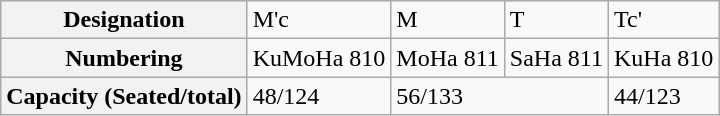<table class="wikitable">
<tr>
<th>Designation</th>
<td>M'c</td>
<td>M</td>
<td>T</td>
<td>Tc'</td>
</tr>
<tr>
<th>Numbering</th>
<td>KuMoHa 810</td>
<td>MoHa 811</td>
<td>SaHa 811</td>
<td>KuHa 810</td>
</tr>
<tr>
<th>Capacity (Seated/total)</th>
<td>48/124</td>
<td colspan="2">56/133</td>
<td>44/123</td>
</tr>
</table>
